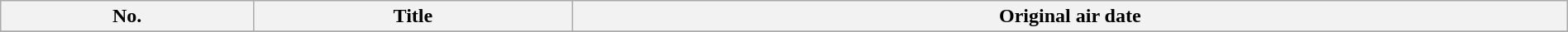<table class="wikitable" style="width: 100%; margin: auto;">
<tr>
<th scope="col">No.</th>
<th scope="col">Title</th>
<th scope="col">Original air date</th>
</tr>
<tr>
</tr>
</table>
